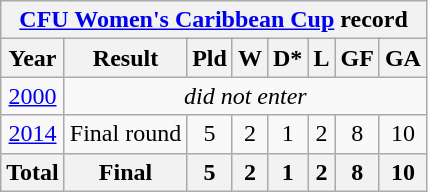<table class="wikitable" style="text-align: center;">
<tr>
<th colspan=8><a href='#'>CFU Women's Caribbean Cup</a> record</th>
</tr>
<tr>
<th>Year</th>
<th>Result</th>
<th>Pld</th>
<th>W</th>
<th>D*</th>
<th>L</th>
<th>GF</th>
<th>GA</th>
</tr>
<tr>
<td> <a href='#'>2000</a></td>
<td colspan=7><em>did not enter</em></td>
</tr>
<tr>
<td> <a href='#'>2014</a></td>
<td>Final round</td>
<td>5</td>
<td>2</td>
<td>1</td>
<td>2</td>
<td>8</td>
<td>10</td>
</tr>
<tr>
<th>Total</th>
<th>Final</th>
<th>5</th>
<th>2</th>
<th>1</th>
<th>2</th>
<th>8</th>
<th>10</th>
</tr>
</table>
